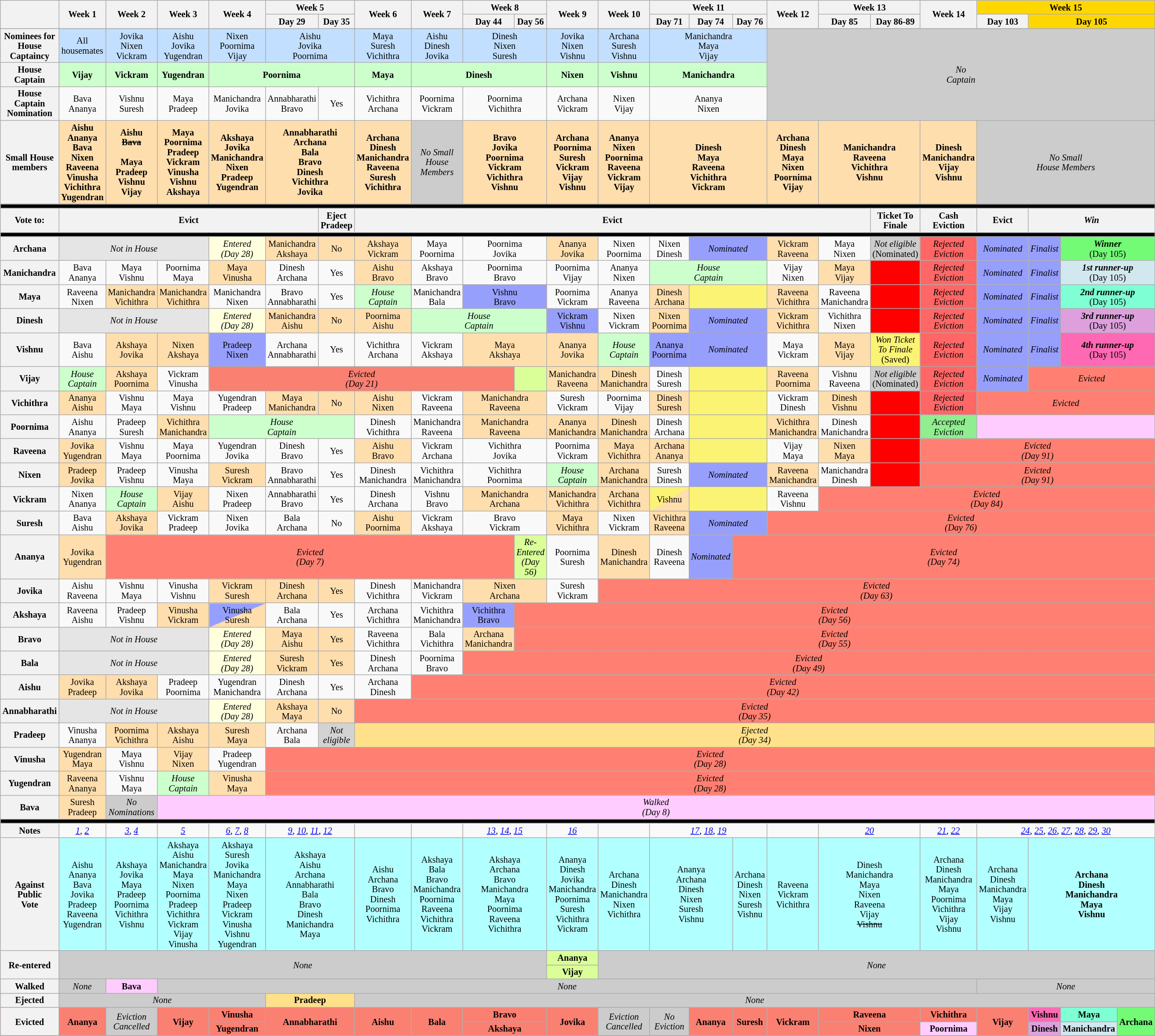<table class="wikitable" style="text-align:center; width:100%; font-size:85%; line-height:15px;">
<tr>
<th rowspan="2" style="width: 5%;"></th>
<th rowspan="2" style="width: 5%;">Week 1</th>
<th rowspan="2" style="width: 5%;">Week 2</th>
<th rowspan="2" style="width: 5%;">Week 3</th>
<th rowspan="2" style="width: 5%;">Week 4</th>
<th colspan="2" style="width: 5%;">Week 5</th>
<th rowspan="2" style="width: 5%;">Week 6</th>
<th rowspan="2" style="width: 5%;">Week 7</th>
<th colspan="2" style="width: 5%;">Week 8</th>
<th rowspan="2" style="width: 5%;">Week 9</th>
<th rowspan="2" style="width: 5%;">Week 10</th>
<th colspan="3" style="width: 5%;">Week 11</th>
<th rowspan="2" style="width: 5%;">Week 12</th>
<th colspan="2" style="width: 5%;">Week 13</th>
<th rowspan="2" style="width: 5%;">Week 14</th>
<th colspan="5" style="background:#FFD700">Week 15</th>
</tr>
<tr>
<th style="width: 5%;">Day 29</th>
<th style="width: 5%;">Day 35</th>
<th style="width: 5%;">Day 44</th>
<th style="width: 5%;">Day 56</th>
<th style="width: 5%;">Day 71</th>
<th style="width: 5%;">Day 74</th>
<th style="width: 5%;">Day 76</th>
<th style="width: 5%;">Day 85</th>
<th style="width: 5%;">Day 86-89</th>
<th style="width: 5%;">Day 103</th>
<th colspan="5" style="background:#FFD700">Day 105<br> </th>
</tr>
<tr>
</tr>
<tr style="background:#C2DFFF;">
<th>Nominees for House Captaincy</th>
<td>All <br>housemates</td>
<td>Jovika<br>Nixen<br>Vickram</td>
<td>Aishu<br>Jovika<br>Yugendran</td>
<td>Nixen<br>Poornima<br>Vijay</td>
<td colspan="2">Aishu<br>Jovika<br>Poornima</td>
<td>Maya<br>Suresh<br>Vichithra</td>
<td>Aishu<br>Dinesh<br>Jovika</td>
<td colspan="2">Dinesh<br>Nixen<br>Suresh</td>
<td>Jovika<br>Nixen<br>Vishnu</td>
<td>Archana<br>Suresh<br>Vishnu</td>
<td colspan="3">Manichandra<br>Maya<br>Vijay</td>
<td colspan="10" rowspan="3" style="background:#ccc;"><em>No<br>Captain</em></td>
</tr>
<tr style="background:#cfc;">
<th>House Captain</th>
<td><strong>Vijay</strong></td>
<td><strong>Vickram</strong></td>
<td><strong>Yugendran</strong></td>
<td colspan="3"><strong>Poornima</strong></td>
<td><strong>Maya</strong></td>
<td colspan="3"><strong>Dinesh</strong></td>
<td><strong>Nixen</strong></td>
<td><strong>Vishnu</strong></td>
<td colspan="3"><strong>Manichandra</strong></td>
</tr>
<tr>
<th>House Captain Nomination</th>
<td>Bava<br>Ananya</td>
<td colspan="1">Vishnu<br>Suresh</td>
<td>Maya<br>Pradeep</td>
<td>Manichandra<br>Jovika</td>
<td>Annabharathi<br>Bravo</td>
<td>Yes</td>
<td>Vichithra<br>Archana</td>
<td>Poornima<br>Vickram</td>
<td colspan="2">Poornima<br>Vichithra</td>
<td>Archana<br>Vickram</td>
<td>Nixen<br>Vijay</td>
<td colspan="3">Ananya<br>Nixen</td>
</tr>
<tr>
<th rowspan="1">Small House members</th>
<td bgcolor="navajowhite"><strong>Aishu</strong><br><strong>Ananya</strong><br><strong>Bava</strong><br><strong>Nixen</strong><br><strong>Raveena</strong><br><strong>Vinusha</strong><br><strong>Vichithra</strong><br><strong>Yugendran</strong></td>
<td bgcolor="navajowhite"><strong>Aishu</strong><br><strong><s>Bava</s> </strong><br><strong></strong><br><strong>Maya</strong><br><strong>Pradeep</strong><br><strong>Vishnu</strong><br><strong>Vijay</strong></td>
<td bgcolor="navajowhite"><strong>Maya</strong><br><strong>Poornima</strong><br><strong>Pradeep</strong><br><strong>Vickram</strong><br><strong>Vinusha</strong><br><strong>Vishnu<br>Akshaya</strong></td>
<td bgcolor="navajowhite"><strong>Akshaya</strong><br><strong>Jovika</strong><br><strong>Manichandra</strong><br><strong>Nixen</strong><br><strong>Pradeep</strong><br><strong>Yugendran</strong></td>
<td colspan="2" bgcolor="navajowhite"><strong>Annabharathi<br>Archana<br>Bala<br>Bravo<br>Dinesh<br>Vichithra</strong><br><strong>Jovika</strong></td>
<td bgcolor="navajowhite"><strong>Archana</strong><br><strong>Dinesh</strong><br><strong>Manichandra</strong><br><strong>Raveena</strong><br><strong>Suresh</strong><br><strong>Vichithra</strong></td>
<td style="background:#ccc"><em>No Small<br> House Members</em></td>
<td colspan="2" bgcolor="navajowhite"><strong>Bravo<br>Jovika<br>Poornima<br>Vickram<br>Vichithra<br>Vishnu</strong></td>
<td bgcolor="navajowhite"><strong>Archana<br>Poornima<br>Suresh<br>Vickram<br>Vijay<br>Vishnu</strong></td>
<td bgcolor="navajowhite"><strong>Ananya<br>Nixen<br>Poornima<br>Raveena<br>Vickram<br>Vijay</strong></td>
<td colspan="3" bgcolor="navajowhite"><strong><br>Dinesh<br>Maya<br>Raveena<br>Vichithra<br>Vickram</strong></td>
<td bgcolor="navajowhite"><strong>Archana<br>Dinesh<br>Maya<br>Nixen<br>Poornima<br>Vijay</strong></td>
<td colspan="2" bgcolor="navajowhite"><strong>Manichandra<br>Raveena<br>Vichithra<br>Vishnu</strong></td>
<td bgcolor="navajowhite"><strong>Dinesh<br>Manichandra<br>Vijay<br>Vishnu</strong></td>
<td colspan="6" style="background:#ccc"><em>No Small <br>House Members</em></td>
</tr>
<tr>
<td colspan="210" style="background:#000;"></td>
</tr>
<tr>
<th>Vote to:</th>
<th colspan="5">Evict</th>
<th>Eject Pradeep</th>
<th colspan="11">Evict</th>
<th>Ticket To Finale</th>
<th>Cash Eviction</th>
<th>Evict</th>
<th colspan="5"><em>Win</em></th>
</tr>
<tr>
<td colspan="210" style="background:#000;"></td>
</tr>
<tr>
<th>Archana</th>
<td colspan="3" bgcolor=e5e5e5><em>Not in House</em></td>
<td bgcolor="#FFFFDE"><em>Entered <br>(Day 28)</em></td>
<td colspan="1" bgcolor="navajowhite">Manichandra<br>Akshaya</td>
<td colspan="1" bgcolor="navajowhite">No</td>
<td colspan="1" bgcolor="navajowhite">Akshaya<br>Vickram</td>
<td>Maya<br>Poornima</td>
<td colspan="2">Poornima<br>Jovika</td>
<td bgcolor="navajowhite">Ananya<br>Jovika</td>
<td>Nixen<br>Poornima</td>
<td>Nixen<br>Dinesh</td>
<td colspan="2" bgcolor="#979ffd"><em>Nominated</em></td>
<td bgcolor="navajowhite">Vickram<br>Raveena</td>
<td>Maya<br>Nixen</td>
<td style="background:#ccc"><em>Not eligible</em><br>(Nominated)</td>
<td style="background:#ff6766;"><em>Rejected Eviction</em></td>
<td bgcolor="#979ffd"><em>Nominated</em></td>
<td bgcolor="#979ffd"><em>Finalist</em></td>
<td colspan="3" style="background:#73FB76;"><strong><em>Winner</em></strong><br>(Day 105)</td>
</tr>
<tr>
<th>Manichandra</th>
<td>Bava<br>Ananya</td>
<td colspan="1">Maya<br>Vishnu</td>
<td>Poornima<br>Maya</td>
<td colspan="1" bgcolor="navajowhite">Maya<br>Vinusha</td>
<td>Dinesh<br>Archana</td>
<td>Yes</td>
<td colspan="1" bgcolor="navajowhite">Aishu<br>Bravo</td>
<td>Akshaya<br>Bravo</td>
<td colspan="2">Poornima<br>Bravo</td>
<td>Poornima<br>Vijay</td>
<td>Ananya<br>Nixen</td>
<td colspan="3" bgcolor="#cfc"><em>House <br>Captain</em></td>
<td>Vijay<br>Nixen</td>
<td bgcolor="navajowhite">Maya<br>Vijay</td>
<td style="background:red"></td>
<td style="background:#ff6766;"><em>Rejected Eviction</em></td>
<td bgcolor="#979ffd"><em>Nominated</em></td>
<td bgcolor="#979ffd"><em>Finalist</em></td>
<td colspan="3" style="background:#D1E8EF; text-align:center;"><strong><em>1st runner-up</em></strong><br> (Day 105)</td>
</tr>
<tr>
<th>Maya</th>
<td>Raveena<br>Nixen</td>
<td colspan="1" bgcolor="navajowhite">Manichandra<br>Vichithra</td>
<td colspan="1" bgcolor="navajowhite">Manichandra<br>Vichithra</td>
<td>Manichandra<br>Nixen</td>
<td>Bravo<br>Annabharathi</td>
<td>Yes</td>
<td bgcolor="#cfc"><em>House<br> Captain</em></td>
<td>Manichandra<br>Bala</td>
<td colspan="2" bgcolor="#979ffd">Vishnu<br>Bravo</td>
<td>Poornima<br>Vickram</td>
<td>Ananya<br>Raveena</td>
<td bgcolor="navajowhite">Dinesh<br>Archana</td>
<td colspan="2" bgcolor="#FBF373 "><em></em></td>
<td bgcolor="navajowhite">Raveena<br>Vichithra</td>
<td>Raveena<br>Manichandra</td>
<td style="background:red"></td>
<td style="background:#ff6766;"><em>Rejected Eviction</em></td>
<td bgcolor="#979ffd"><em>Nominated</em></td>
<td bgcolor="#979ffd"><em>Finalist</em></td>
<td colspan="3" style="background:#7FFFD4; text-align:center;"><strong><em>2nd runner-up</em></strong><br>(Day 105)</td>
</tr>
<tr>
<th>Dinesh</th>
<td colspan="3" bgcolor=e5e5e5><em>Not in House</em></td>
<td bgcolor="#FFFFDE"><em>Entered <br>(Day 28)</em></td>
<td colspan="1" bgcolor="navajowhite">Manichandra<br>Aishu</td>
<td colspan="1" bgcolor="navajowhite">No</td>
<td colspan="1" bgcolor="navajowhite">Poornima<br>Aishu</td>
<td colspan="3" bgcolor="#cfc"><em>House <br>Captain</em></td>
<td bgcolor="#979ffd">Vickram<br>Vishnu</td>
<td>Nixen<br>Vickram</td>
<td bgcolor="navajowhite">Nixen<br>Poornima</td>
<td colspan="2" bgcolor="#979ffd"><em>Nominated</em></td>
<td bgcolor="navajowhite">Vickram<br>Vichithra</td>
<td>Vichithra<br>Nixen</td>
<td style="background:red"></td>
<td style="background:#ff6766;"><em>Rejected Eviction</em></td>
<td bgcolor="#979ffd"><em>Nominated</em></td>
<td bgcolor="#979ffd"><em>Finalist</em></td>
<td colspan="3" style="background:#DDA0DD; text-align:center;"><strong><em>3rd runner-up</em></strong><br> (Day 105)</td>
</tr>
<tr>
<th>Vishnu</th>
<td>Bava<br>Aishu</td>
<td colspan="1" bgcolor="navajowhite">Akshaya<br>Jovika</td>
<td colspan="1" bgcolor="navajowhite">Nixen<br>Akshaya</td>
<td bgcolor="#979ffd">Pradeep<br>Nixen</td>
<td>Archana<br>Annabharathi</td>
<td>Yes</td>
<td>Vichithra<br>Archana</td>
<td>Vickram<br>Akshaya</td>
<td colspan="2" bgcolor="navajowhite">Maya<br>Akshaya</td>
<td bgcolor="navajowhite">Ananya<br>Jovika</td>
<td bgcolor="#cfc"><em>House Captain</em></td>
<td bgcolor="#979ffd">Ananya<br>Poornima</td>
<td colspan="2" bgcolor="#979ffd"><em>Nominated</em></td>
<td>Maya<br>Vickram</td>
<td bgcolor="navajowhite">Maya<br>Vijay</td>
<td bgcolor="#FBF373"><em>Won Ticket To Finale</em><br>(Saved)</td>
<td style="background:#ff6766;"><em>Rejected Eviction</em></td>
<td bgcolor="#979ffd"><em>Nominated</em></td>
<td bgcolor="#979ffd"><em>Finalist</em></td>
<td colspan="3" style="background:#FF69B4; text-align:center;"><strong><em>4th runner-up</em></strong><br>(Day 105)</td>
</tr>
<tr>
<th>Vijay</th>
<td bgcolor="#cfc"><em>House Captain</em></td>
<td bgcolor=Navajowhite>Akshaya<br>Poornima</td>
<td>Vickram<br>Vinusha</td>
<td colspan="6" style="background:salmon"><em>Evicted<br>(Day 21)</em></td>
<td bgcolor="#DAFF99"><em></em></td>
<td bgcolor="navajowhite">Manichandra<br>Raveena</td>
<td bgcolor="navajowhite">Dinesh<br>Manichandra</td>
<td>Dinesh<br>Suresh</td>
<td colspan="2" bgcolor="#FBF373 "><em></em></td>
<td bgcolor="navajowhite">Raveena<br>Poornima</td>
<td>Vishnu<br>Raveena</td>
<td style="background:#ccc"><em>Not eligible</em><br>(Nominated)</td>
<td style="background:#ff6766;"><em>Rejected Eviction</em></td>
<td bgcolor="#979ffd"><em>Nominated</em></td>
<td colspan="92" style="background:#FF8072"><em>Evicted<br></em></td>
</tr>
<tr>
<th>Vichithra</th>
<td bgcolor="navajowhite">Ananya<br>Aishu</td>
<td colspan="1">Vishnu<br>Maya</td>
<td>Maya<br>Vishnu</td>
<td>Yugendran<br>Pradeep</td>
<td colspan="1" bgcolor="navajowhite">Maya<br>Manichandra</td>
<td colspan="1" bgcolor="navajowhite">No</td>
<td colspan="1" bgcolor="navajowhite">Aishu<br>Nixen</td>
<td>Vickram<br>Raveena</td>
<td colspan="2" bgcolor="navajowhite">Manichandra<br>Raveena</td>
<td>Suresh<br>Vickram</td>
<td>Poornima<br>Vijay</td>
<td bgcolor="navajowhite">Dinesh<br>Suresh</td>
<td colspan="2" bgcolor="#FBF373 "><em></em></td>
<td>Vickram<br>Dinesh</td>
<td bgcolor="navajowhite">Dinesh<br>Vishnu</td>
<td style="background:red"></td>
<td style="background:#ff6766;"><em>Rejected Eviction</em></td>
<td colspan="93" style="background:#FF8072"><em>Evicted<br></em></td>
</tr>
<tr>
<th>Poornima</th>
<td>Aishu<br>Ananya</td>
<td>Pradeep<br>Suresh</td>
<td colspan="1" bgcolor="navajowhite">Vichithra<br>Manichandra</td>
<td colspan="3" bgcolor="#cfc"><em>House <br>Captain</em></td>
<td>Dinesh<br>Vichithra</td>
<td>Manichandra<br>Raveena</td>
<td colspan="2" bgcolor="navajowhite">Manichandra<br>Raveena</td>
<td bgcolor="navajowhite">Ananya<br>Manichandra</td>
<td bgcolor="navajowhite">Dinesh<br>Manichandra</td>
<td>Dinesh<br>Archana</td>
<td colspan="2" bgcolor="#FBF373 "><em></em></td>
<td bgcolor="navajowhite">Vichithra<br>Manichandra</td>
<td>Dinesh<br>Manichandra</td>
<td style="background:red"></td>
<td style="background:lightgreen;"><em>Accepted Eviction</em></td>
<td colspan="93" style="background:#fcf"></td>
</tr>
<tr>
<th>Raveena</th>
<td bgcolor="navajowhite">Jovika<br>Yugendran</td>
<td colspan="1">Vishnu<br>Maya</td>
<td>Maya<br>Poornima</td>
<td>Yugendran<br>Jovika</td>
<td>Dinesh<br>Bravo</td>
<td>Yes</td>
<td colspan="1" bgcolor="navajowhite">Aishu<br>Bravo</td>
<td>Vickram<br>Archana</td>
<td colspan="2">Vichithra<br>Jovika</td>
<td>Poornima<br>Vickram</td>
<td bgcolor="navajowhite">Maya<br>Vichithra</td>
<td bgcolor="navajowhite">Archana<br>Ananya</td>
<td colspan="2" bgcolor="#FBF373 "><em></em></td>
<td>Vijay<br>Maya</td>
<td bgcolor="navajowhite">Nixen<br>Maya</td>
<td style="background:red"></td>
<td colspan="92" style="background:#FF8072"><em>Evicted<br>(Day 91)</em></td>
</tr>
<tr>
<th>Nixen</th>
<td bgcolor="navajowhite">Pradeep<br>Jovika</td>
<td colspan="1">Pradeep<br>Vishnu</td>
<td>Vinusha<br>Maya</td>
<td colspan="1" bgcolor="navajowhite">Suresh<br>Vickram</td>
<td>Bravo<br>Annabharathi</td>
<td>Yes</td>
<td>Dinesh<br>Manichandra</td>
<td>Vichithra<br>Manichandra</td>
<td colspan="2">Vichithra<br>Poornima</td>
<td bgcolor="#cfc"><em>House Captain</em></td>
<td bgcolor="navajowhite">Archana<br>Manichandra</td>
<td>Suresh<br>Dinesh</td>
<td colspan="2" bgcolor="#979ffd"><em>Nominated</em></td>
<td bgcolor="navajowhite">Raveena<br>Manichandra</td>
<td>Manichandra<br>Dinesh</td>
<td style="background:red"></td>
<td colspan="92" style="background:#FF8072"><em>Evicted<br>(Day 91)</em></td>
</tr>
<tr>
<th>Vickram</th>
<td>Nixen<br>Ananya</td>
<td bgcolor="#cfc"><em>House Captain</em></td>
<td colspan="1" bgcolor="navajowhite">Vijay<br>Aishu</td>
<td>Nixen<br>Pradeep</td>
<td>Annabharathi<br>Bravo</td>
<td>Yes</td>
<td>Dinesh<br>Archana</td>
<td>Vishnu<br>Bravo</td>
<td colspan="2" bgcolor="navajowhite">Manichandra<br>Archana</td>
<td bgcolor="navajowhite">Manichandra<br>Vichithra</td>
<td bgcolor="navajowhite">Archana<br>Vichithra</td>
<td style="background-image: linear-gradient(to right bottom, #FBF373 50%, navajowhite 50%);">Vishnu</td>
<td colspan="2" bgcolor="#FBF373 "><em></em></td>
<td>Raveena<br>Vishnu</td>
<td colspan="92" style="background:#FF8072"><em>Evicted<br>(Day 84)</em></td>
</tr>
<tr>
<th>Suresh</th>
<td>Bava<br>Aishu</td>
<td colspan="1" bgcolor="navajowhite">Akshaya<br>Jovika</td>
<td>Vickram<br>Pradeep</td>
<td>Nixen<br>Jovika</td>
<td>Bala<br>Archana</td>
<td>No</td>
<td colspan="1" bgcolor="navajowhite">Aishu<br>Poornima</td>
<td>Vickram<br>Akshaya</td>
<td colspan="2">Bravo<br>Vickram</td>
<td bgcolor="navajowhite">Maya<br>Vichithra</td>
<td>Nixen<br>Vickram</td>
<td bgcolor="navajowhite">Vichithra<br>Raveena</td>
<td colspan="2" bgcolor="#979ffd"><em>Nominated</em></td>
<td colspan="92" style="background:#FF8072"><em>Evicted<br>(Day 76)</em></td>
</tr>
<tr>
<th>Ananya</th>
<td bgcolor="navajowhite">Jovika<br>Yugendran</td>
<td colspan="8" style="background:#FF8072"><em>Evicted <br>(Day 7)</em></td>
<td bgcolor="#DAFF99"><em>Re-Entered <br>(Day 56)</em></td>
<td>Poornima<br>Suresh</td>
<td bgcolor="navajowhite">Dinesh<br>Manichandra</td>
<td>Dinesh<br>Raveena</td>
<td bgcolor="#979ffd"><em>Nominated</em></td>
<td colspan="92" style="background:#FF8072"><em>Evicted<br>(Day 74)</em></td>
</tr>
<tr>
<th>Jovika</th>
<td>Aishu<br>Raveena</td>
<td colspan="1">Vishnu<br>Maya</td>
<td>Vinusha<br>Vishnu</td>
<td colspan="1" bgcolor="navajowhite">Vickram<br>Suresh</td>
<td colspan="1" bgcolor="navajowhite">Dinesh<br>Archana</td>
<td colspan="1" bgcolor="navajowhite">Yes</td>
<td>Dinesh<br>Vichithra</td>
<td>Manichandra<br>Vickram</td>
<td colspan="2" bgcolor="navajowhite">Nixen<br>Archana</td>
<td>Suresh<br>Vickram</td>
<td colspan="93" style="background:#FF8072"><em>Evicted<br>(Day 63)</em></td>
</tr>
<tr>
<th>Akshaya</th>
<td>Raveena<br>Aishu</td>
<td colspan="1">Pradeep<br>Vishnu</td>
<td colspan="1" bgcolor="navajowhite">Vinusha<br>Vickram</td>
<td style="background-image: linear-gradient(to right bottom, #959ffd 50%, navajowhite 50%);">Vinusha<br>Suresh</td>
<td>Bala<br>Archana</td>
<td>Yes</td>
<td>Archana<br>Vichithra</td>
<td>Vichithra<br>Manichandra</td>
<td bgcolor="#979ffd">Vichithra<br>Bravo</td>
<td colspan="90" style="background:#FF8072"><em>Evicted <br>(Day 56)</em></td>
</tr>
<tr>
<th>Bravo</th>
<td colspan="3" bgcolor=e5e5e5><em>Not in House</em></td>
<td bgcolor="#FFFFDE"><em>Entered <br>(Day 28)</em></td>
<td colspan="1" bgcolor="navajowhite">Maya<br>Aishu</td>
<td colspan="1" bgcolor="navajowhite">Yes</td>
<td>Raveena<br>Vichithra</td>
<td>Bala<br>Vichithra</td>
<td colspan="1" bgcolor="navajowhite">Archana<br>Manichandra</td>
<td colspan="90" style="background:#FF8072"><em>Evicted <br>(Day 55)</em></td>
</tr>
<tr>
<th>Bala</th>
<td colspan="3" bgcolor=e5e5e5><em>Not in House</em></td>
<td bgcolor="#FFFFDE"><em>Entered <br>(Day 28)</em></td>
<td colspan="1" bgcolor="navajowhite">Suresh<br>Vickram</td>
<td colspan="1" bgcolor="navajowhite">Yes</td>
<td>Dinesh<br>Archana</td>
<td>Poornima<br>Bravo</td>
<td colspan="89" style="background:#FF8072"><em>Evicted <br>(Day 49)</em></td>
</tr>
<tr>
<th>Aishu</th>
<td bgcolor="navajowhite">Jovika<br>Pradeep</td>
<td colspan="1" bgcolor="navajowhite">Akshaya<br>Jovika</td>
<td>Pradeep<br>Poornima</td>
<td>Yugendran<br>Manichandra</td>
<td>Dinesh<br>Archana</td>
<td>Yes</td>
<td>Archana<br>Dinesh</td>
<td colspan="89" style="background:#FF8072"><em>Evicted <br>(Day 42)</em></td>
</tr>
<tr>
<th>Annabharathi</th>
<td colspan="3" bgcolor=e5e5e5><em>Not in House</em></td>
<td bgcolor="#FFFFDE"><em>Entered <br>(Day 28)</em></td>
<td colspan="1" bgcolor="navajowhite">Akshaya<br>Maya</td>
<td colspan="1" bgcolor="navajowhite">No</td>
<td colspan="89" style="background:#FF8072"><em>Evicted <br>(Day 35)</em></td>
</tr>
<tr>
<th>Pradeep</th>
<td>Vinusha<br>Ananya</td>
<td colspan="1" bgcolor="navajowhite">Poornima<br>Vichithra</td>
<td colspan="1" bgcolor="navajowhite">Akshaya<br>Aishu</td>
<td colspan="1" bgcolor="navajowhite">Suresh<br>Maya</td>
<td>Archana<br>Bala</td>
<td style="background:lightgray;"><em>Not eligible</em></td>
<td colspan="89" style="background:#FFE08B"><em>Ejected<br>(Day 34)</em></td>
</tr>
<tr>
<th>Vinusha</th>
<td bgcolor="navajowhite">Yugendran<br>Maya</td>
<td colspan="1">Maya<br>Vishnu</td>
<td colspan="1" bgcolor="navajowhite">Vijay<br>Nixen</td>
<td>Pradeep<br>Yugendran</td>
<td colspan="89" style="background:#FF8072"><em>Evicted <br>(Day 28)</em></td>
</tr>
<tr>
<th>Yugendran</th>
<td bgcolor="navajowhite">Raveena<br>Ananya</td>
<td colspan="1">Vishnu<br>Maya</td>
<td bgcolor="#cfc"><em>House Captain</em></td>
<td colspan="1" bgcolor="navajowhite">Vinusha<br>Maya</td>
<td colspan="89" style="background:#FF8072"><em>Evicted <br>(Day 28)</em></td>
</tr>
<tr>
<th>Bava</th>
<td bgcolor="navajowhite">Suresh<br>Pradeep</td>
<td style="background:#ccc"><em>No Nominations</em></td>
<td colspan="89" style="background:#fcf"><em>Walked <br>(Day 8)</em></td>
</tr>
<tr>
<td colspan="26" style="background:#000;"></td>
</tr>
<tr>
<th>Notes</th>
<td><em><a href='#'>1</a></em>, <em><a href='#'>2</a></em></td>
<td><em><a href='#'>3</a></em>, <em><a href='#'>4</a></em></td>
<td><em><a href='#'>5</a></em></td>
<td><em><a href='#'>6</a></em>, <em><a href='#'>7</a></em>, <em><a href='#'>8</a></em></td>
<td colspan="2"><em><a href='#'>9</a></em>, <em><a href='#'>10</a></em>, <em><a href='#'>11</a></em>, <em><a href='#'>12</a></em></td>
<td></td>
<td></td>
<td colspan="2"><em><a href='#'>13</a></em>, <em><a href='#'>14</a></em>, <em><a href='#'>15</a></em></td>
<td><em><a href='#'>16</a></em></td>
<td></td>
<td colspan="3"><em><a href='#'>17</a></em>, <em><a href='#'>18</a></em>, <em><a href='#'>19</a></em></td>
<td></td>
<td colspan="2"><em><a href='#'>20</a></em></td>
<td><em><a href='#'>21</a></em>, <em><a href='#'>22</a></em></td>
<td colspan="5"><em><a href='#'>24</a></em>, <em><a href='#'>25</a></em>, <em><a href='#'>26</a></em>, <em><a href='#'>27</a></em>, <em><a href='#'>28</a></em>, <em><a href='#'>29</a></em>, <em><a href='#'>30</a></em></td>
</tr>
<tr style="background:#B2FFFF">
<th>Against<br>Public<br>Vote</th>
<td>Aishu<br>Ananya<br>Bava<br>Jovika<br>Pradeep<br>Raveena<br>Yugendran</td>
<td>Akshaya<br>Jovika<br>Maya<br>Pradeep<br>Poornima<br>Vichithra<br>Vishnu</td>
<td>Akshaya<br>Aishu<br>Manichandra<br>Maya<br>Nixen<br>Poornima<br>Pradeep<br>Vichithra<br>Vickram<br>Vijay<br>Vinusha</td>
<td>Akshaya<br>Suresh<br>Jovika<br>Manichandra<br>Maya<br>Nixen<br>Pradeep<br>Vickram<br>Vinusha<br>Vishnu<br>Yugendran</td>
<td colspan="2">Akshaya<br>Aishu<br>Archana<br>Annabharathi<br>Bala<br>Bravo<br>Dinesh<br>Manichandra<br>Maya</td>
<td>Aishu<br>Archana<br>Bravo<br>Dinesh<br>Poornima<br>Vichithra</td>
<td>Akshaya<br>Bala<br>Bravo<br>Manichandra<br>Poornima<br>Raveena<br>Vichithra<br>Vickram</td>
<td colspan="2">Akshaya<br>Archana<br>Bravo<br>Manichandra<br>Maya<br>Poornima<br>Raveena<br>Vichithra</td>
<td>Ananya<br>Dinesh<br>Jovika<br>Manichandra<br>Poornima<br>Suresh<br>Vichithra<br>Vickram</td>
<td>Archana<br>Dinesh<br>Manichandra<br>Nixen<br>Vichithra</td>
<td colspan="2">Ananya<br>Archana<br>Dinesh<br>Nixen<br>Suresh<br>Vishnu</td>
<td>Archana<br>Dinesh<br>Nixen<br>Suresh<br>Vishnu</td>
<td>Raveena<br>Vickram<br>Vichithra</td>
<td colspan="2">Dinesh<br>Manichandra<br>Maya<br>Nixen<br>Raveena<br>Vijay<br><s>Vishnu</s></td>
<td>Archana<br>Dinesh<br>Manichandra<br>Maya<br>Poornima<br> Vichithra<br>Vijay<br>Vishnu</td>
<td>Archana<br>Dinesh<br>Manichandra<br>Maya<br>Vijay<br>Vishnu</td>
<td colspan="5"><strong>Archana<br>Dinesh<br>Manichandra<br>Maya<br>Vishnu</strong></td>
</tr>
<tr bgcolor="#ccc">
<th rowspan="2">Re-entered</th>
<td colspan="10" rowspan="2" bgcolor="#ccc"><em>None</em></td>
<td bgcolor=#DAFF99><strong>Ananya</strong></td>
<td colspan="15" rowspan="2" bgcolor="#ccc"><em>None</em></td>
</tr>
<tr>
<td bgcolor=#DAFF99><strong>Vijay</strong></td>
</tr>
<tr bgcolor="#ccc">
<th>Walked</th>
<td colspan=1><em>None</em></td>
<td style="background:#fcf"><strong>Bava</strong></td>
<td colspan="17"><em>None</em></td>
<td colspan="5"><em>None</em></td>
</tr>
<tr bgcolor="#ccc">
<th>Ejected</th>
<td colspan=4><em>None</em></td>
<td colspan="2" style="background: #FFE08B"><strong>Pradeep</strong></td>
<td colspan="18"><em>None</em></td>
</tr>
<tr style="background:#FA8072">
<th rowspan="2">Evicted</th>
<td rowspan="2"><strong>Ananya</strong></td>
<td rowspan="2" style="background:#ccc"><em>Eviction<br>Cancelled</em></td>
<td rowspan="2"><strong>Vijay</strong></td>
<td><strong>Vinusha</strong></td>
<td colspan="2" rowspan="2"><strong>Annabharathi</strong></td>
<td rowspan="2"><strong>Aishu</strong></td>
<td rowspan="2"><strong>Bala</strong></td>
<td colspan="2"><strong>Bravo</strong></td>
<td rowspan="2"><strong>Jovika</strong></td>
<td rowspan="2" style="background:#ccc"><em>Eviction<br>Cancelled</em></td>
<td rowspan="2" style="background:#ccc"><em>No<br>Eviction</em></td>
<td rowspan="2"><strong>Ananya</strong></td>
<td rowspan="2"><strong>Suresh</strong></td>
<td rowspan="2"><strong>Vickram</strong></td>
<td colspan="2"><strong>Raveena</strong></td>
<td><strong>Vichithra</strong></td>
<td rowspan="2"><strong>Vijay</strong></td>
<td style="background:#FF69B4; text-align:center;"><strong>Vishnu</strong></td>
<td colspan="2" style="background:#7FFFD4; text-align:center;"><strong>Maya</strong></td>
<td rowspan=2 style="background:#73FB76; text-align:center;"><strong>Archana</strong></td>
</tr>
<tr>
<td style="background:salmon;"><strong>Yugendran</strong></td>
<td colspan="2" style="background:salmon;"><strong>Akshaya</strong></td>
<td colspan="2" style="background:salmon;"><strong>Nixen</strong></td>
<td style="background:#fcf;"><strong>Poornima</strong></td>
<td style="background:#DDA0DD; text-align:center;"><strong>Dinesh</strong></td>
<td colspan="2" style="background:#D1E8EF; text-align:center;"><strong>Manichandra</strong></td>
</tr>
<tr>
</tr>
</table>
